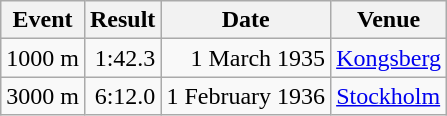<table class="wikitable">
<tr>
<th>Event</th>
<th>Result</th>
<th>Date</th>
<th>Venue</th>
</tr>
<tr align="right">
<td>1000 m</td>
<td>1:42.3</td>
<td>1 March 1935</td>
<td align="left"><a href='#'>Kongsberg</a></td>
</tr>
<tr align="right">
<td>3000 m</td>
<td>6:12.0</td>
<td>1 February 1936</td>
<td align="left"><a href='#'>Stockholm</a></td>
</tr>
</table>
